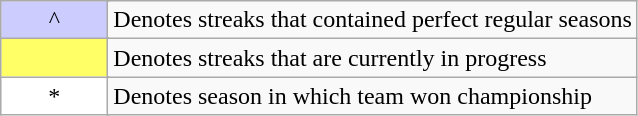<table class="wikitable">
<tr>
<td style="background-color:#ccccff; width:4em" colspan=2 align=center>^</td>
<td>Denotes streaks that contained perfect regular seasons</td>
</tr>
<tr>
<td style="background-color:#ffff66; width:4em" colspan=2 align=center></td>
<td>Denotes streaks that are currently in progress</td>
</tr>
<tr>
<td style="background-color:#ffffff; width:4em" colspan=2 align=center>*</td>
<td>Denotes season in which team won championship</td>
</tr>
</table>
